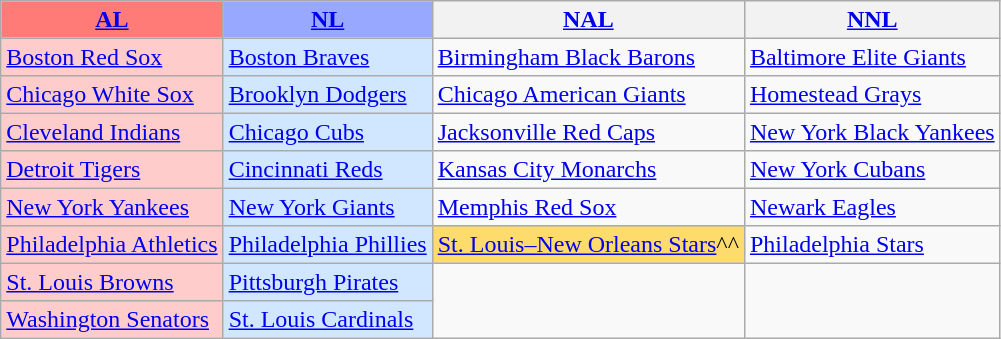<table class="wikitable" style="font-size:100%;line-height:1.1;">
<tr>
<th style="background-color: #FF7B77;"><a href='#'>AL</a></th>
<th style="background-color: #99A8FF;"><a href='#'>NL</a></th>
<th><a href='#'>NAL</a></th>
<th><a href='#'>NNL</a></th>
</tr>
<tr>
<td style="background-color: #FFCCCC;"><a href='#'>Boston Red Sox</a></td>
<td style="background-color: #D0E7FF;"><a href='#'>Boston Braves</a></td>
<td><a href='#'>Birmingham Black Barons</a></td>
<td><a href='#'>Baltimore Elite Giants</a></td>
</tr>
<tr>
<td style="background-color: #FFCCCC;"><a href='#'>Chicago White Sox</a></td>
<td style="background-color: #D0E7FF;"><a href='#'>Brooklyn Dodgers</a></td>
<td><a href='#'>Chicago American Giants</a></td>
<td><a href='#'>Homestead Grays</a></td>
</tr>
<tr>
<td style="background-color: #FFCCCC;"><a href='#'>Cleveland Indians</a></td>
<td style="background-color: #D0E7FF;"><a href='#'>Chicago Cubs</a></td>
<td><a href='#'>Jacksonville Red Caps</a></td>
<td><a href='#'>New York Black Yankees</a></td>
</tr>
<tr>
<td style="background-color: #FFCCCC;"><a href='#'>Detroit Tigers</a></td>
<td style="background-color: #D0E7FF;"><a href='#'>Cincinnati Reds</a></td>
<td><a href='#'>Kansas City Monarchs</a></td>
<td><a href='#'>New York Cubans</a></td>
</tr>
<tr>
<td style="background-color: #FFCCCC;"><a href='#'>New York Yankees</a></td>
<td style="background-color: #D0E7FF;"><a href='#'>New York Giants</a></td>
<td><a href='#'>Memphis Red Sox</a></td>
<td><a href='#'>Newark Eagles</a></td>
</tr>
<tr>
<td style="background-color: #FFCCCC;"><a href='#'>Philadelphia Athletics</a></td>
<td style="background-color: #D0E7FF;"><a href='#'>Philadelphia Phillies</a></td>
<td style="background-color: #FDDB6D;"><a href='#'>St. Louis–New Orleans Stars</a>^^</td>
<td><a href='#'>Philadelphia Stars</a></td>
</tr>
<tr>
<td style="background-color: #FFCCCC;"><a href='#'>St. Louis Browns</a></td>
<td style="background-color: #D0E7FF;"><a href='#'>Pittsburgh Pirates</a></td>
<td rowspan="2"> </td>
<td rowspan="2"> </td>
</tr>
<tr>
<td style="background-color: #FFCCCC;"><a href='#'>Washington Senators</a></td>
<td style="background-color: #D0E7FF;"><a href='#'>St. Louis Cardinals</a></td>
</tr>
</table>
